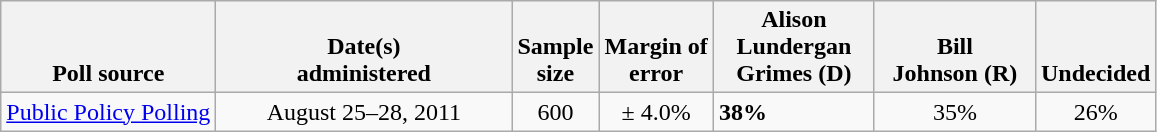<table class="wikitable">
<tr valign= bottom>
<th>Poll source</th>
<th style="width:190px;">Date(s)<br>administered</th>
<th>Sample<br>size</th>
<th>Margin of<br>error</th>
<th style="width:100px;">Alison<br>Lundergan Grimes (D)</th>
<th style="width:100px;">Bill<br>Johnson (R)</th>
<th>Undecided</th>
</tr>
<tr>
<td><a href='#'>Public Policy Polling</a></td>
<td align=center>August 25–28, 2011</td>
<td align=center>600</td>
<td align=center>± 4.0%</td>
<td><strong>38%</strong></td>
<td align=center>35%</td>
<td align=center>26%</td>
</tr>
</table>
